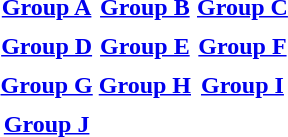<table>
<tr valign=top>
<th align="center"><a href='#'>Group A</a></th>
<th align="center"><a href='#'>Group B</a></th>
<th align="center"><a href='#'>Group C</a></th>
</tr>
<tr valign=top>
<td align="left"></td>
<td align="left"></td>
<td align="left"></td>
</tr>
<tr valign=top>
<th align="center"><a href='#'>Group D</a></th>
<th align="center"><a href='#'>Group E</a></th>
<th align="center"><a href='#'>Group F</a></th>
</tr>
<tr valign=top>
<td align="left"></td>
<td align="left"></td>
<td align="left"></td>
</tr>
<tr valign=top>
<th align="center"><a href='#'>Group G</a></th>
<th align="center"><a href='#'>Group H</a></th>
<th align="center"><a href='#'>Group I</a></th>
</tr>
<tr valign=top>
<td align="left"></td>
<td align="left"></td>
<td align="left"></td>
</tr>
<tr valign=top>
<th align="center"><a href='#'>Group J</a></th>
</tr>
<tr valign=top>
<td align="left"></td>
</tr>
</table>
